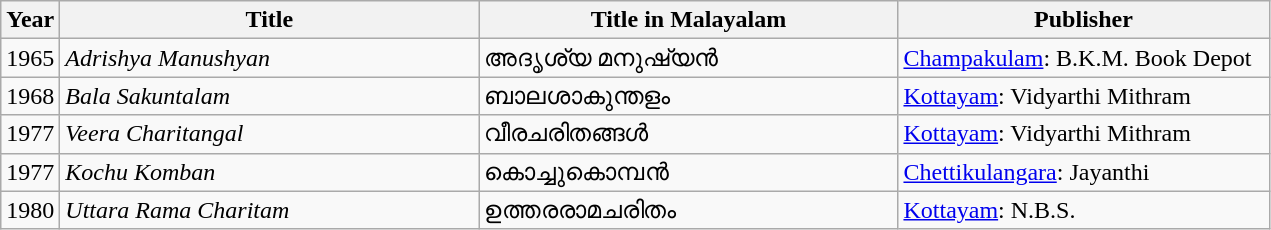<table class="wikitable">
<tr>
<th>Year</th>
<th ! style=width:17em>Title</th>
<th ! style=width:17em>Title in Malayalam</th>
<th ! style=width:15em>Publisher</th>
</tr>
<tr>
<td>1965</td>
<td><em>Adrishya Manushyan</em></td>
<td>അദൃശ്യ മനുഷ്യൻ</td>
<td><a href='#'>Champakulam</a>: B.K.M. Book Depot</td>
</tr>
<tr>
<td>1968</td>
<td><em>Bala Sakuntalam</em></td>
<td>ബാലശാകുന്തളം</td>
<td><a href='#'>Kottayam</a>: Vidyarthi Mithram</td>
</tr>
<tr>
<td>1977</td>
<td><em>Veera Charitangal</em></td>
<td>വീരചരിതങ്ങൾ</td>
<td><a href='#'>Kottayam</a>: Vidyarthi Mithram</td>
</tr>
<tr>
<td>1977</td>
<td><em>Kochu Komban</em></td>
<td>കൊച്ചുകൊമ്പൻ</td>
<td><a href='#'>Chettikulangara</a>: Jayanthi</td>
</tr>
<tr>
<td>1980</td>
<td><em>Uttara Rama Charitam</em></td>
<td>ഉത്തരരാമചരിതം</td>
<td><a href='#'>Kottayam</a>: N.B.S.</td>
</tr>
</table>
